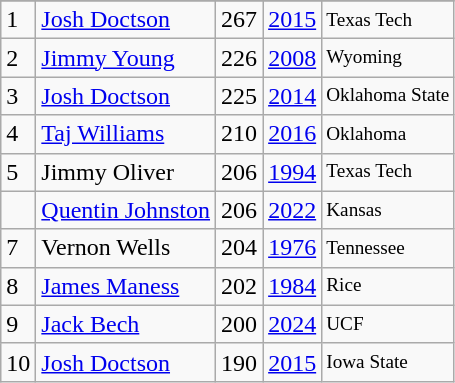<table class="wikitable">
<tr>
</tr>
<tr>
<td>1</td>
<td><a href='#'>Josh Doctson</a></td>
<td>267</td>
<td><a href='#'>2015</a></td>
<td style="font-size:80%;">Texas Tech</td>
</tr>
<tr>
<td>2</td>
<td><a href='#'>Jimmy Young</a></td>
<td>226</td>
<td><a href='#'>2008</a></td>
<td style="font-size:80%;">Wyoming</td>
</tr>
<tr>
<td>3</td>
<td><a href='#'>Josh Doctson</a></td>
<td>225</td>
<td><a href='#'>2014</a></td>
<td style="font-size:80%;">Oklahoma State</td>
</tr>
<tr>
<td>4</td>
<td><a href='#'>Taj Williams</a></td>
<td>210</td>
<td><a href='#'>2016</a></td>
<td style="font-size:80%;">Oklahoma</td>
</tr>
<tr>
<td>5</td>
<td>Jimmy Oliver</td>
<td>206</td>
<td><a href='#'>1994</a></td>
<td style="font-size:80%;">Texas Tech</td>
</tr>
<tr>
<td></td>
<td><a href='#'>Quentin Johnston</a></td>
<td>206</td>
<td><a href='#'>2022</a></td>
<td style="font-size:80%;">Kansas</td>
</tr>
<tr>
<td>7</td>
<td>Vernon Wells</td>
<td>204</td>
<td><a href='#'>1976</a></td>
<td style="font-size:80%;">Tennessee</td>
</tr>
<tr>
<td>8</td>
<td><a href='#'>James Maness</a></td>
<td>202</td>
<td><a href='#'>1984</a></td>
<td style="font-size:80%;">Rice</td>
</tr>
<tr>
<td>9</td>
<td><a href='#'>Jack Bech</a></td>
<td>200</td>
<td><a href='#'>2024</a></td>
<td style="font-size:80%;">UCF</td>
</tr>
<tr>
<td>10</td>
<td><a href='#'>Josh Doctson</a></td>
<td>190</td>
<td><a href='#'>2015</a></td>
<td style="font-size:80%;">Iowa State</td>
</tr>
</table>
